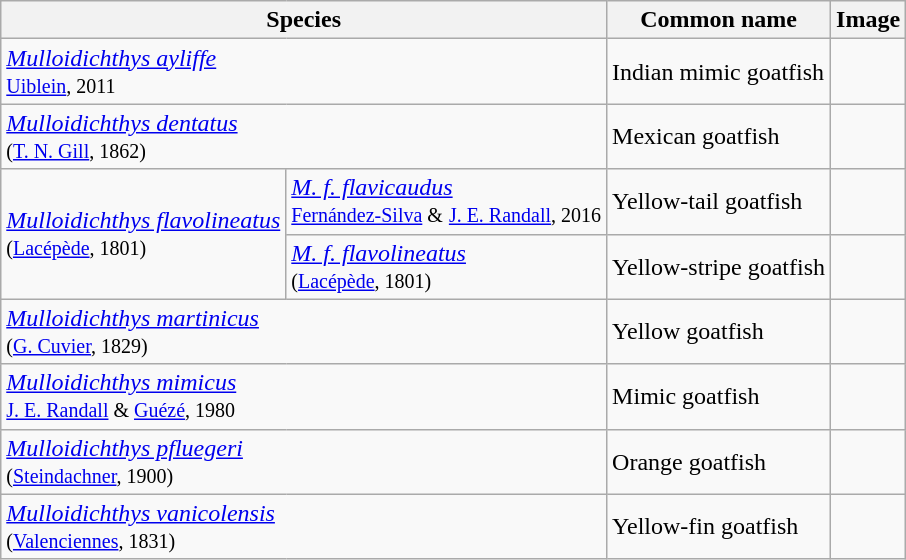<table class="wikitable">
<tr>
<th colspan="2">Species</th>
<th>Common name</th>
<th>Image</th>
</tr>
<tr>
<td colspan="2"><em><a href='#'>Mulloidichthys ayliffe</a></em><br><small><a href='#'>Uiblein</a>, 2011</small></td>
<td>Indian mimic goatfish</td>
<td></td>
</tr>
<tr>
<td colspan="2"><em><a href='#'>Mulloidichthys dentatus</a></em><br><small>(<a href='#'>T. N. Gill</a>, 1862)</small></td>
<td>Mexican goatfish</td>
<td></td>
</tr>
<tr>
<td rowspan="2"><em><a href='#'>Mulloidichthys flavolineatus</a></em><br><small>(<a href='#'>Lacépède</a>, 1801)</small></td>
<td><em><a href='#'>M. f. flavicaudus</a></em><br><small><a href='#'>Fernández-Silva</a> &</small> <small><a href='#'>J. E. Randall</a>, 2016</small></td>
<td>Yellow-tail goatfish</td>
<td></td>
</tr>
<tr>
<td><em><a href='#'>M. f. flavolineatus</a></em><br><small>(<a href='#'>Lacépède</a>, 1801)</small></td>
<td>Yellow-stripe goatfish</td>
<td></td>
</tr>
<tr>
<td colspan="2"><em><a href='#'>Mulloidichthys martinicus</a></em><br><small>(<a href='#'>G. Cuvier</a>, 1829)</small></td>
<td>Yellow goatfish</td>
<td></td>
</tr>
<tr>
<td colspan="2"><em><a href='#'>Mulloidichthys mimicus</a></em><br><small><a href='#'>J. E. Randall</a> & <a href='#'>Guézé</a>, 1980</small></td>
<td>Mimic goatfish</td>
<td></td>
</tr>
<tr>
<td colspan="2"><em><a href='#'>Mulloidichthys pfluegeri</a></em><br><small>(<a href='#'>Steindachner</a>, 1900)</small></td>
<td>Orange goatfish</td>
<td></td>
</tr>
<tr>
<td colspan="2"><em><a href='#'>Mulloidichthys vanicolensis</a></em><br><small>(<a href='#'>Valenciennes</a>, 1831)</small></td>
<td>Yellow-fin goatfish</td>
<td></td>
</tr>
</table>
